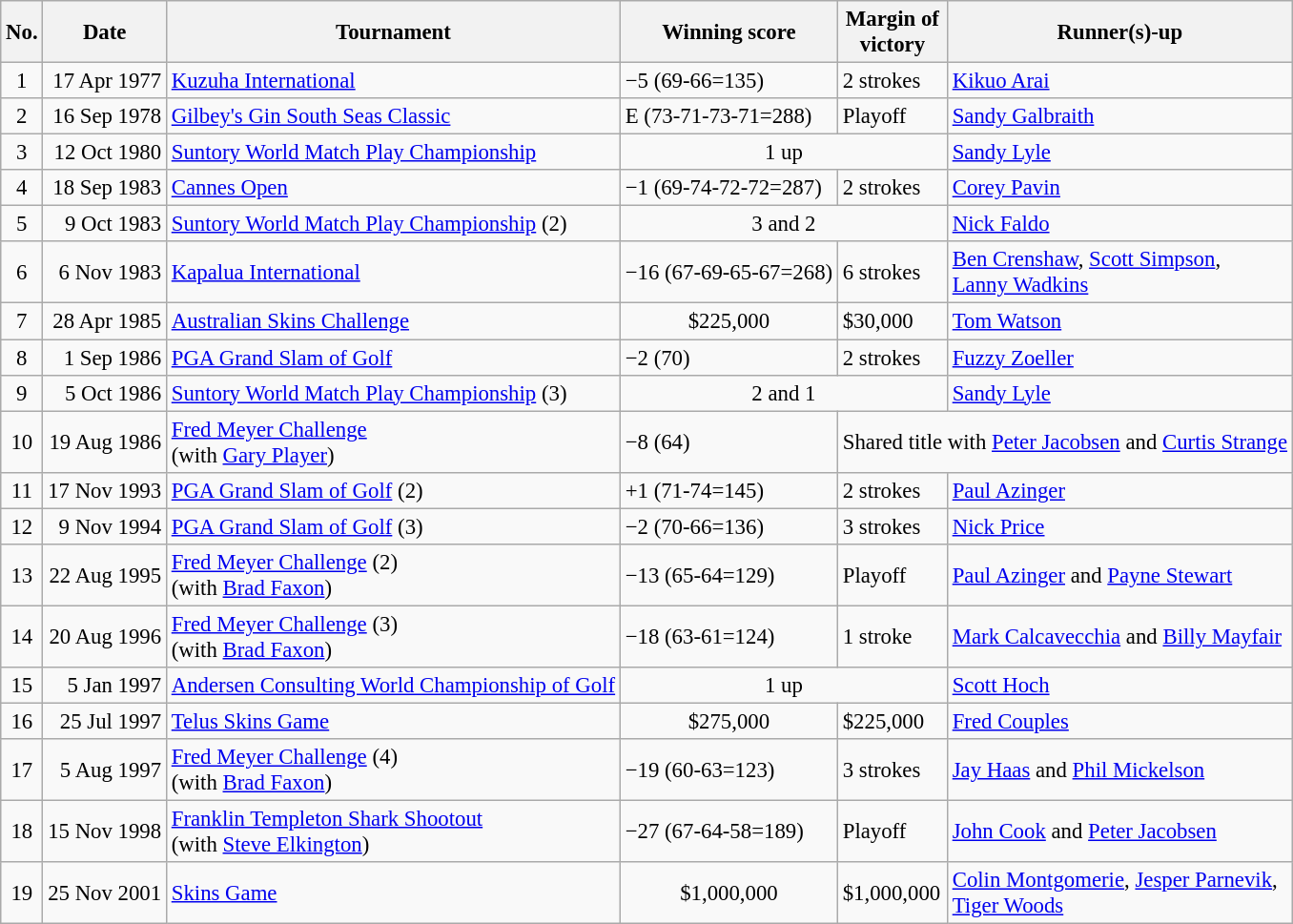<table class="wikitable" style="font-size:95%;">
<tr>
<th>No.</th>
<th>Date</th>
<th>Tournament</th>
<th>Winning score</th>
<th>Margin of<br>victory</th>
<th>Runner(s)-up</th>
</tr>
<tr>
<td align=center>1</td>
<td align=right>17 Apr 1977</td>
<td><a href='#'>Kuzuha International</a></td>
<td>−5 (69-66=135)</td>
<td>2 strokes</td>
<td> <a href='#'>Kikuo Arai</a></td>
</tr>
<tr>
<td align=center>2</td>
<td align=right>16 Sep 1978</td>
<td><a href='#'>Gilbey's Gin South Seas Classic</a></td>
<td>E (73-71-73-71=288)</td>
<td>Playoff</td>
<td> <a href='#'>Sandy Galbraith</a></td>
</tr>
<tr>
<td align=center>3</td>
<td align=right>12 Oct 1980</td>
<td><a href='#'>Suntory World Match Play Championship</a></td>
<td colspan=2 align=center>1 up</td>
<td> <a href='#'>Sandy Lyle</a></td>
</tr>
<tr>
<td align=center>4</td>
<td align=right>18 Sep 1983</td>
<td><a href='#'>Cannes Open</a></td>
<td>−1 (69-74-72-72=287)</td>
<td>2 strokes</td>
<td> <a href='#'>Corey Pavin</a></td>
</tr>
<tr>
<td align=center>5</td>
<td align=right>9 Oct 1983</td>
<td><a href='#'>Suntory World Match Play Championship</a> (2)</td>
<td colspan=2 align=center>3 and 2</td>
<td> <a href='#'>Nick Faldo</a></td>
</tr>
<tr>
<td align=center>6</td>
<td align=right>6 Nov 1983</td>
<td><a href='#'>Kapalua International</a></td>
<td>−16 (67-69-65-67=268)</td>
<td>6 strokes</td>
<td> <a href='#'>Ben Crenshaw</a>,  <a href='#'>Scott Simpson</a>,<br> <a href='#'>Lanny Wadkins</a></td>
</tr>
<tr>
<td align=center>7</td>
<td align=right>28 Apr 1985</td>
<td><a href='#'>Australian Skins Challenge</a></td>
<td align=center>$225,000</td>
<td>$30,000</td>
<td> <a href='#'>Tom Watson</a></td>
</tr>
<tr>
<td align=center>8</td>
<td align=right>1 Sep 1986</td>
<td><a href='#'>PGA Grand Slam of Golf</a></td>
<td>−2 (70)</td>
<td>2 strokes</td>
<td> <a href='#'>Fuzzy Zoeller</a></td>
</tr>
<tr>
<td align=center>9</td>
<td align=right>5 Oct 1986</td>
<td><a href='#'>Suntory World Match Play Championship</a> (3)</td>
<td colspan=2 align=center>2 and 1</td>
<td> <a href='#'>Sandy Lyle</a></td>
</tr>
<tr>
<td align=center>10</td>
<td align=right>19 Aug 1986</td>
<td><a href='#'>Fred Meyer Challenge</a><br>(with  <a href='#'>Gary Player</a>)</td>
<td>−8 (64)</td>
<td colspan=2>Shared title with  <a href='#'>Peter Jacobsen</a> and  <a href='#'>Curtis Strange</a></td>
</tr>
<tr>
<td align=center>11</td>
<td align=right>17 Nov 1993</td>
<td><a href='#'>PGA Grand Slam of Golf</a> (2)</td>
<td>+1 (71-74=145)</td>
<td>2 strokes</td>
<td> <a href='#'>Paul Azinger</a></td>
</tr>
<tr>
<td align=center>12</td>
<td align=right>9 Nov 1994</td>
<td><a href='#'>PGA Grand Slam of Golf</a> (3)</td>
<td>−2 (70-66=136)</td>
<td>3 strokes</td>
<td> <a href='#'>Nick Price</a></td>
</tr>
<tr>
<td align=center>13</td>
<td align=right>22 Aug 1995</td>
<td><a href='#'>Fred Meyer Challenge</a> (2)<br>(with  <a href='#'>Brad Faxon</a>)</td>
<td>−13 (65-64=129)</td>
<td>Playoff</td>
<td> <a href='#'>Paul Azinger</a> and  <a href='#'>Payne Stewart</a></td>
</tr>
<tr>
<td align=center>14</td>
<td align=right>20 Aug 1996</td>
<td><a href='#'>Fred Meyer Challenge</a> (3)<br>(with  <a href='#'>Brad Faxon</a>)</td>
<td>−18 (63-61=124)</td>
<td>1 stroke</td>
<td> <a href='#'>Mark Calcavecchia</a> and  <a href='#'>Billy Mayfair</a></td>
</tr>
<tr>
<td align=center>15</td>
<td align=right>5 Jan 1997</td>
<td><a href='#'>Andersen Consulting World Championship of Golf</a></td>
<td colspan=2 align=center>1 up</td>
<td> <a href='#'>Scott Hoch</a></td>
</tr>
<tr>
<td align=center>16</td>
<td align=right>25 Jul 1997</td>
<td><a href='#'>Telus Skins Game</a></td>
<td align=center>$275,000</td>
<td>$225,000</td>
<td> <a href='#'>Fred Couples</a></td>
</tr>
<tr>
<td align=center>17</td>
<td align=right>5 Aug 1997</td>
<td><a href='#'>Fred Meyer Challenge</a> (4)<br>(with  <a href='#'>Brad Faxon</a>)</td>
<td>−19 (60-63=123)</td>
<td>3 strokes</td>
<td> <a href='#'>Jay Haas</a> and  <a href='#'>Phil Mickelson</a></td>
</tr>
<tr>
<td align=center>18</td>
<td align=right>15 Nov 1998</td>
<td><a href='#'>Franklin Templeton Shark Shootout</a><br>(with  <a href='#'>Steve Elkington</a>)</td>
<td>−27 (67-64-58=189)</td>
<td>Playoff</td>
<td> <a href='#'>John Cook</a> and  <a href='#'>Peter Jacobsen</a></td>
</tr>
<tr>
<td align=center>19</td>
<td align=right>25 Nov 2001</td>
<td><a href='#'>Skins Game</a></td>
<td align=center>$1,000,000</td>
<td>$1,000,000</td>
<td> <a href='#'>Colin Montgomerie</a>,  <a href='#'>Jesper Parnevik</a>,<br> <a href='#'>Tiger Woods</a></td>
</tr>
</table>
